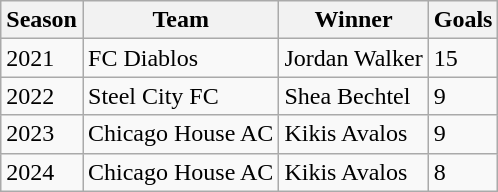<table class="wikitable">
<tr>
<th>Season</th>
<th>Team</th>
<th>Winner</th>
<th>Goals</th>
</tr>
<tr>
<td>2021</td>
<td>FC Diablos</td>
<td>Jordan Walker</td>
<td>15</td>
</tr>
<tr>
<td>2022</td>
<td>Steel City FC</td>
<td>Shea Bechtel</td>
<td>9</td>
</tr>
<tr>
<td>2023</td>
<td>Chicago House AC</td>
<td>Kikis Avalos</td>
<td>9</td>
</tr>
<tr>
<td>2024</td>
<td>Chicago House AC</td>
<td>Kikis Avalos</td>
<td>8</td>
</tr>
</table>
